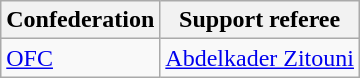<table class="wikitable">
<tr>
<th>Confederation</th>
<th>Support referee</th>
</tr>
<tr>
<td><a href='#'>OFC</a></td>
<td> <a href='#'>Abdelkader Zitouni</a></td>
</tr>
</table>
